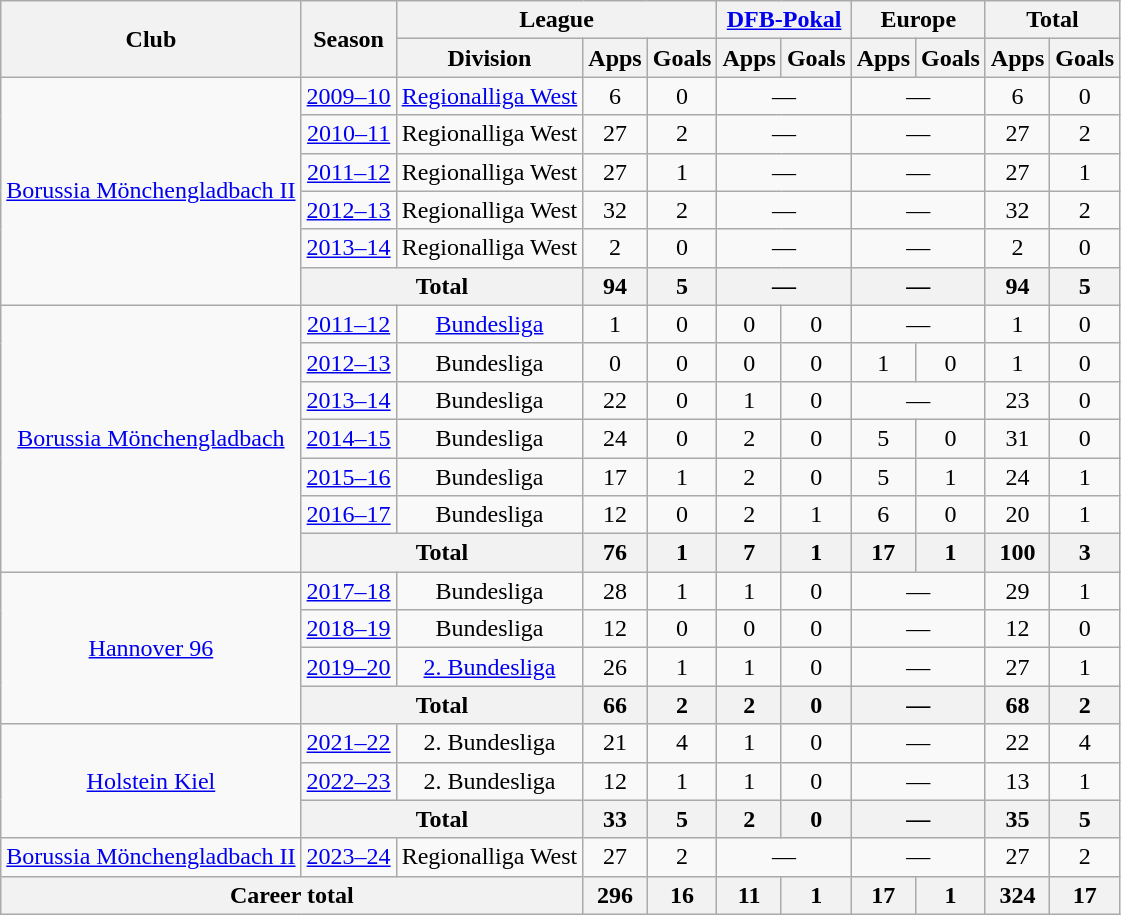<table class="wikitable" style="text-align:center">
<tr>
<th rowspan=2>Club</th>
<th rowspan=2>Season</th>
<th colspan=3>League</th>
<th colspan=2><a href='#'>DFB-Pokal</a></th>
<th colspan=2>Europe</th>
<th colspan=2>Total</th>
</tr>
<tr>
<th>Division</th>
<th>Apps</th>
<th>Goals</th>
<th>Apps</th>
<th>Goals</th>
<th>Apps</th>
<th>Goals</th>
<th>Apps</th>
<th>Goals</th>
</tr>
<tr>
<td rowspan="6"><a href='#'>Borussia Mönchengladbach II</a></td>
<td><a href='#'>2009–10</a></td>
<td><a href='#'>Regionalliga West</a></td>
<td>6</td>
<td>0</td>
<td colspan="2">—</td>
<td colspan="2">—</td>
<td>6</td>
<td>0</td>
</tr>
<tr>
<td><a href='#'>2010–11</a></td>
<td>Regionalliga West</td>
<td>27</td>
<td>2</td>
<td colspan="2">—</td>
<td colspan="2">—</td>
<td>27</td>
<td>2</td>
</tr>
<tr>
<td><a href='#'>2011–12</a></td>
<td>Regionalliga West</td>
<td>27</td>
<td>1</td>
<td colspan="2">—</td>
<td colspan="2">—</td>
<td>27</td>
<td>1</td>
</tr>
<tr>
<td><a href='#'>2012–13</a></td>
<td>Regionalliga West</td>
<td>32</td>
<td>2</td>
<td colspan="2">—</td>
<td colspan="2">—</td>
<td>32</td>
<td>2</td>
</tr>
<tr>
<td><a href='#'>2013–14</a></td>
<td>Regionalliga West</td>
<td>2</td>
<td>0</td>
<td colspan="2">—</td>
<td colspan="2">—</td>
<td>2</td>
<td>0</td>
</tr>
<tr>
<th colspan="2">Total</th>
<th>94</th>
<th>5</th>
<th colspan="2">—</th>
<th colspan="2">—</th>
<th>94</th>
<th>5</th>
</tr>
<tr>
<td rowspan="7"><a href='#'>Borussia Mönchengladbach</a></td>
<td><a href='#'>2011–12</a></td>
<td><a href='#'>Bundesliga</a></td>
<td>1</td>
<td>0</td>
<td>0</td>
<td>0</td>
<td colspan="2">—</td>
<td>1</td>
<td>0</td>
</tr>
<tr>
<td><a href='#'>2012–13</a></td>
<td>Bundesliga</td>
<td>0</td>
<td>0</td>
<td>0</td>
<td>0</td>
<td>1</td>
<td>0</td>
<td>1</td>
<td>0</td>
</tr>
<tr>
<td><a href='#'>2013–14</a></td>
<td>Bundesliga</td>
<td>22</td>
<td>0</td>
<td>1</td>
<td>0</td>
<td colspan="2">—</td>
<td>23</td>
<td>0</td>
</tr>
<tr>
<td><a href='#'>2014–15</a></td>
<td>Bundesliga</td>
<td>24</td>
<td>0</td>
<td>2</td>
<td>0</td>
<td>5</td>
<td>0</td>
<td>31</td>
<td>0</td>
</tr>
<tr>
<td><a href='#'>2015–16</a></td>
<td>Bundesliga</td>
<td>17</td>
<td>1</td>
<td>2</td>
<td>0</td>
<td>5</td>
<td>1</td>
<td>24</td>
<td>1</td>
</tr>
<tr>
<td><a href='#'>2016–17</a></td>
<td>Bundesliga</td>
<td>12</td>
<td>0</td>
<td>2</td>
<td>1</td>
<td>6</td>
<td>0</td>
<td>20</td>
<td>1</td>
</tr>
<tr>
<th colspan="2">Total</th>
<th>76</th>
<th>1</th>
<th>7</th>
<th>1</th>
<th>17</th>
<th>1</th>
<th>100</th>
<th>3</th>
</tr>
<tr>
<td rowspan="4"><a href='#'>Hannover 96</a></td>
<td><a href='#'>2017–18</a></td>
<td>Bundesliga</td>
<td>28</td>
<td>1</td>
<td>1</td>
<td>0</td>
<td colspan="2">—</td>
<td>29</td>
<td>1</td>
</tr>
<tr>
<td><a href='#'>2018–19</a></td>
<td>Bundesliga</td>
<td>12</td>
<td>0</td>
<td>0</td>
<td>0</td>
<td colspan="2">—</td>
<td>12</td>
<td>0</td>
</tr>
<tr>
<td><a href='#'>2019–20</a></td>
<td><a href='#'>2. Bundesliga</a></td>
<td>26</td>
<td>1</td>
<td>1</td>
<td>0</td>
<td colspan="2">—</td>
<td>27</td>
<td>1</td>
</tr>
<tr>
<th colspan="2">Total</th>
<th>66</th>
<th>2</th>
<th>2</th>
<th>0</th>
<th colspan="2">—</th>
<th>68</th>
<th>2</th>
</tr>
<tr>
<td rowspan="3"><a href='#'>Holstein Kiel</a></td>
<td><a href='#'>2021–22</a></td>
<td>2. Bundesliga</td>
<td>21</td>
<td>4</td>
<td>1</td>
<td>0</td>
<td colspan="2">—</td>
<td>22</td>
<td>4</td>
</tr>
<tr>
<td><a href='#'>2022–23</a></td>
<td>2. Bundesliga</td>
<td>12</td>
<td>1</td>
<td>1</td>
<td>0</td>
<td colspan="2">—</td>
<td>13</td>
<td>1</td>
</tr>
<tr>
<th colspan="2">Total</th>
<th>33</th>
<th>5</th>
<th>2</th>
<th>0</th>
<th colspan="2">—</th>
<th>35</th>
<th>5</th>
</tr>
<tr>
<td rowspan="1"><a href='#'>Borussia Mönchengladbach II</a></td>
<td><a href='#'>2023–24</a></td>
<td>Regionalliga West</td>
<td>27</td>
<td>2</td>
<td colspan="2">—</td>
<td colspan="2">—</td>
<td>27</td>
<td>2</td>
</tr>
<tr>
<th colspan="3">Career total</th>
<th>296</th>
<th>16</th>
<th>11</th>
<th>1</th>
<th>17</th>
<th>1</th>
<th>324</th>
<th>17</th>
</tr>
</table>
